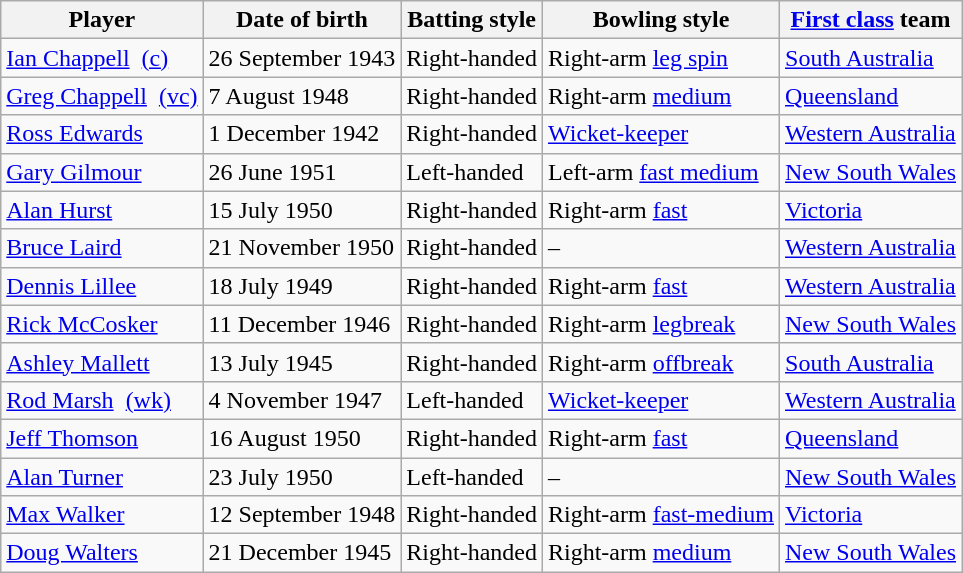<table class="wikitable">
<tr>
<th>Player</th>
<th>Date of birth</th>
<th>Batting style</th>
<th>Bowling style</th>
<th><a href='#'>First class</a> team</th>
</tr>
<tr>
<td><a href='#'>Ian Chappell</a>  <a href='#'>(c)</a></td>
<td>26 September 1943</td>
<td>Right-handed</td>
<td>Right-arm <a href='#'>leg spin</a></td>
<td><a href='#'>South Australia</a></td>
</tr>
<tr>
<td><a href='#'>Greg Chappell</a>  <a href='#'>(vc)</a></td>
<td>7 August 1948</td>
<td>Right-handed</td>
<td>Right-arm <a href='#'>medium</a></td>
<td><a href='#'>Queensland</a></td>
</tr>
<tr>
<td><a href='#'>Ross Edwards</a></td>
<td>1 December 1942</td>
<td>Right-handed</td>
<td><a href='#'>Wicket-keeper</a></td>
<td><a href='#'>Western Australia</a></td>
</tr>
<tr>
<td><a href='#'>Gary Gilmour</a></td>
<td>26 June 1951</td>
<td>Left-handed</td>
<td>Left-arm <a href='#'>fast medium</a></td>
<td><a href='#'>New South Wales</a></td>
</tr>
<tr>
<td><a href='#'>Alan Hurst</a></td>
<td>15 July 1950</td>
<td>Right-handed</td>
<td>Right-arm <a href='#'>fast</a></td>
<td><a href='#'>Victoria</a></td>
</tr>
<tr>
<td><a href='#'>Bruce Laird</a></td>
<td>21 November 1950</td>
<td>Right-handed</td>
<td>–</td>
<td><a href='#'>Western Australia</a></td>
</tr>
<tr>
<td><a href='#'>Dennis Lillee</a></td>
<td>18 July 1949</td>
<td>Right-handed</td>
<td>Right-arm <a href='#'>fast</a></td>
<td><a href='#'>Western Australia</a></td>
</tr>
<tr>
<td><a href='#'>Rick McCosker</a></td>
<td>11 December 1946</td>
<td>Right-handed</td>
<td>Right-arm <a href='#'>legbreak</a></td>
<td><a href='#'>New South Wales</a></td>
</tr>
<tr>
<td><a href='#'>Ashley Mallett</a></td>
<td>13 July 1945</td>
<td>Right-handed</td>
<td>Right-arm <a href='#'>offbreak</a></td>
<td><a href='#'>South Australia</a></td>
</tr>
<tr>
<td><a href='#'>Rod Marsh</a>  <a href='#'>(wk)</a></td>
<td>4 November 1947</td>
<td>Left-handed</td>
<td><a href='#'>Wicket-keeper</a></td>
<td><a href='#'>Western Australia</a></td>
</tr>
<tr>
<td><a href='#'>Jeff Thomson</a></td>
<td>16 August 1950</td>
<td>Right-handed</td>
<td>Right-arm <a href='#'>fast</a></td>
<td><a href='#'>Queensland</a></td>
</tr>
<tr>
<td><a href='#'>Alan Turner</a></td>
<td>23 July 1950</td>
<td>Left-handed</td>
<td>–</td>
<td><a href='#'>New South Wales</a></td>
</tr>
<tr>
<td><a href='#'>Max Walker</a></td>
<td>12 September 1948</td>
<td>Right-handed</td>
<td>Right-arm <a href='#'>fast-medium</a></td>
<td><a href='#'>Victoria</a></td>
</tr>
<tr>
<td><a href='#'>Doug Walters</a></td>
<td>21 December 1945</td>
<td>Right-handed</td>
<td>Right-arm <a href='#'>medium</a></td>
<td><a href='#'>New South Wales</a></td>
</tr>
</table>
